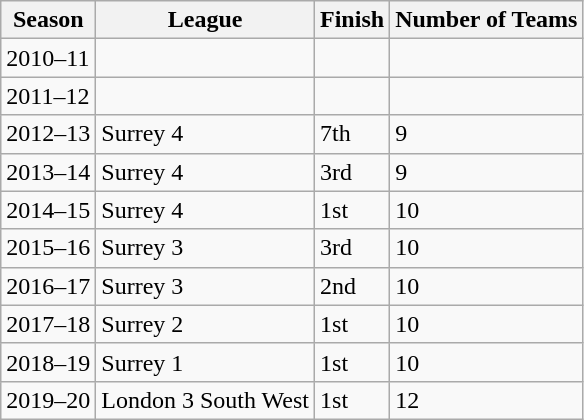<table class="wikitable sortable">
<tr>
<th>Season</th>
<th>League</th>
<th>Finish</th>
<th>Number of Teams</th>
</tr>
<tr>
<td>2010–11</td>
<td></td>
<td></td>
<td></td>
</tr>
<tr>
<td>2011–12</td>
<td></td>
<td></td>
<td></td>
</tr>
<tr>
<td>2012–13</td>
<td>Surrey 4</td>
<td>7th</td>
<td>9</td>
</tr>
<tr>
<td>2013–14</td>
<td>Surrey 4</td>
<td>3rd</td>
<td>9</td>
</tr>
<tr>
<td>2014–15</td>
<td>Surrey 4</td>
<td>1st</td>
<td>10</td>
</tr>
<tr>
<td>2015–16</td>
<td>Surrey 3</td>
<td>3rd</td>
<td>10</td>
</tr>
<tr>
<td>2016–17</td>
<td>Surrey 3</td>
<td>2nd</td>
<td>10</td>
</tr>
<tr>
<td>2017–18</td>
<td>Surrey 2</td>
<td>1st</td>
<td>10</td>
</tr>
<tr>
<td>2018–19</td>
<td>Surrey 1</td>
<td>1st</td>
<td>10</td>
</tr>
<tr>
<td>2019–20</td>
<td>London 3 South West</td>
<td>1st</td>
<td>12</td>
</tr>
</table>
